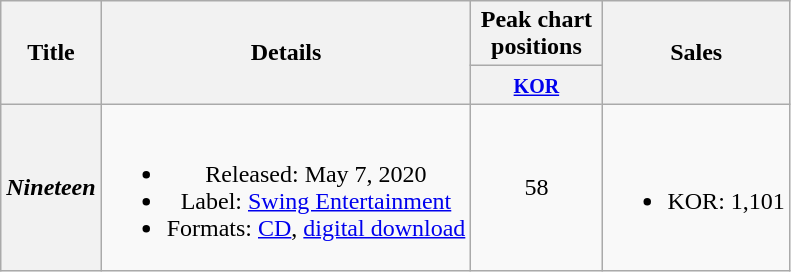<table class="wikitable plainrowheaders" style="text-align:center;">
<tr>
<th scope="col" rowspan="2">Title</th>
<th scope="col" rowspan="2">Details</th>
<th scope="col" colspan="1" style="width:5em;">Peak chart positions</th>
<th scope="col" rowspan="2">Sales</th>
</tr>
<tr>
<th><small><a href='#'>KOR</a></small><br></th>
</tr>
<tr>
<th scope="row"><em>Nineteen</em></th>
<td><br><ul><li>Released: May 7, 2020</li><li>Label: <a href='#'>Swing Entertainment</a></li><li>Formats: <a href='#'>CD</a>, <a href='#'>digital download</a></li></ul></td>
<td>58</td>
<td><br><ul><li>KOR: 1,101</li></ul></td>
</tr>
</table>
